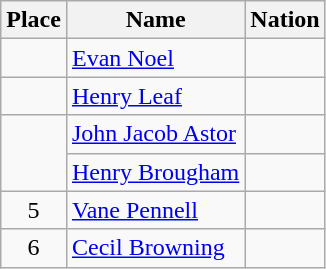<table class=wikitable>
<tr>
<th>Place</th>
<th>Name</th>
<th>Nation</th>
</tr>
<tr>
<td align=center></td>
<td><a href='#'>Evan Noel</a></td>
<td></td>
</tr>
<tr>
<td align=center></td>
<td><a href='#'>Henry Leaf</a></td>
<td></td>
</tr>
<tr>
<td align=center rowspan=2></td>
<td><a href='#'>John Jacob Astor</a></td>
<td></td>
</tr>
<tr>
<td><a href='#'>Henry Brougham</a></td>
<td></td>
</tr>
<tr>
<td align=center>5</td>
<td><a href='#'>Vane Pennell</a></td>
<td></td>
</tr>
<tr>
<td align=center>6</td>
<td><a href='#'>Cecil Browning</a></td>
<td></td>
</tr>
</table>
